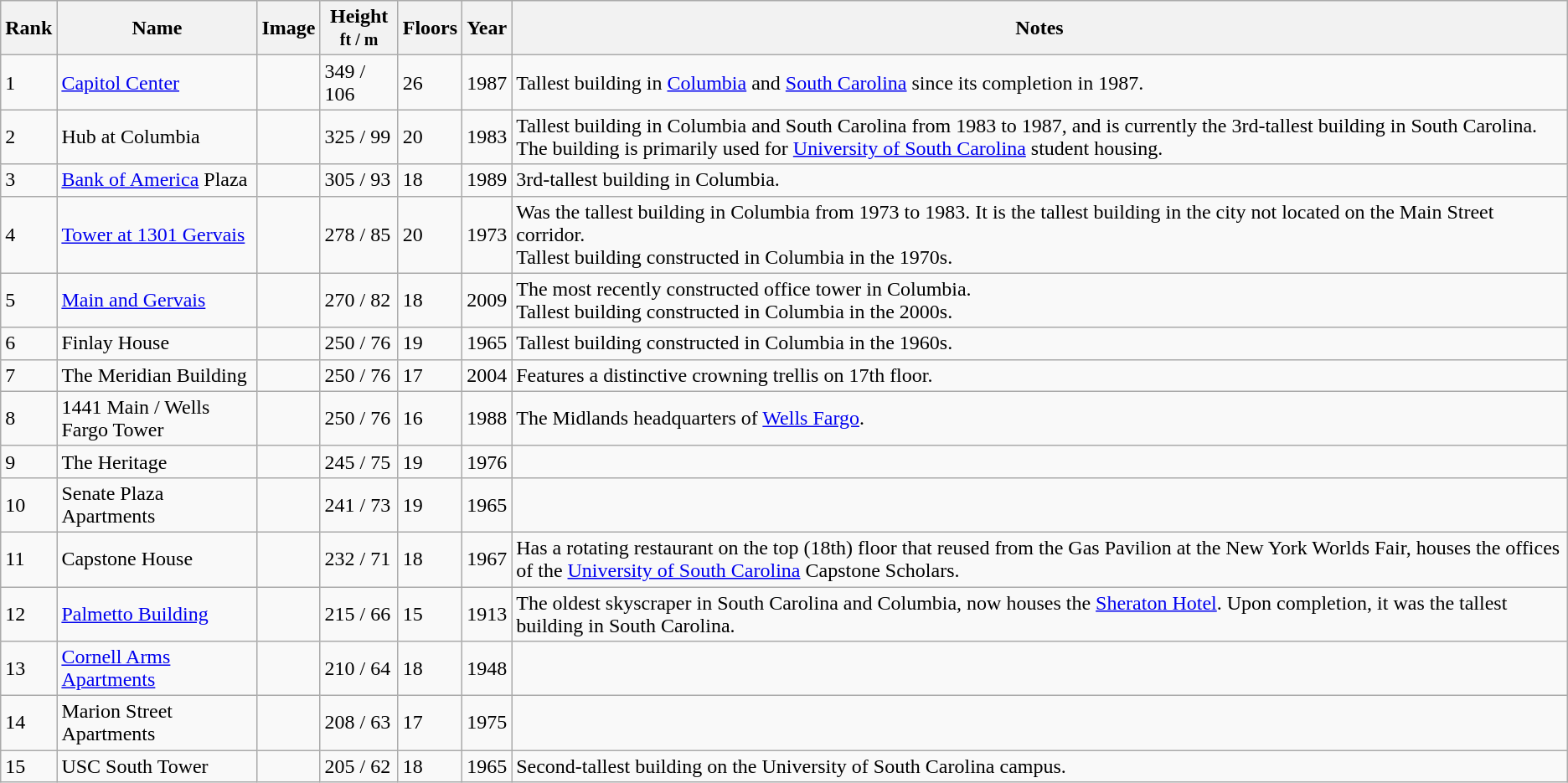<table class="wikitable sortable">
<tr>
<th>Rank</th>
<th>Name</th>
<th>Image</th>
<th>Height<br><small>ft / m</small></th>
<th>Floors</th>
<th>Year</th>
<th class="unsortable">Notes</th>
</tr>
<tr>
<td>1</td>
<td><a href='#'>Capitol Center</a></td>
<td></td>
<td>349 / 106</td>
<td>26</td>
<td>1987</td>
<td>Tallest building in <a href='#'>Columbia</a> and <a href='#'>South Carolina</a> since its completion in 1987.</td>
</tr>
<tr>
<td>2</td>
<td>Hub at Columbia</td>
<td></td>
<td>325 / 99</td>
<td>20</td>
<td>1983</td>
<td>Tallest building in Columbia and South Carolina from 1983 to 1987, and is currently the 3rd-tallest building in South Carolina. The building is primarily used for <a href='#'>University of South Carolina</a> student housing.</td>
</tr>
<tr>
<td>3</td>
<td><a href='#'>Bank of America</a> Plaza</td>
<td></td>
<td>305 / 93</td>
<td>18</td>
<td>1989</td>
<td>3rd-tallest building in Columbia.</td>
</tr>
<tr>
<td>4</td>
<td><a href='#'>Tower at 1301 Gervais</a></td>
<td></td>
<td>278 / 85</td>
<td>20</td>
<td>1973</td>
<td>Was the tallest building in Columbia from 1973 to 1983. It is the tallest building in the city not located on the Main Street corridor.<br>Tallest building constructed in Columbia in the 1970s.</td>
</tr>
<tr>
<td>5</td>
<td><a href='#'>Main and Gervais</a></td>
<td></td>
<td>270 / 82</td>
<td>18</td>
<td>2009</td>
<td>The most recently constructed office tower in Columbia.<br>Tallest building constructed in Columbia in the 2000s.</td>
</tr>
<tr>
<td>6</td>
<td>Finlay House</td>
<td></td>
<td>250 / 76</td>
<td>19</td>
<td>1965</td>
<td>Tallest building constructed in Columbia in the 1960s.</td>
</tr>
<tr>
<td>7</td>
<td>The Meridian Building</td>
<td></td>
<td>250 / 76</td>
<td>17</td>
<td>2004</td>
<td>Features a distinctive crowning trellis on 17th floor.</td>
</tr>
<tr>
<td>8</td>
<td>1441 Main / Wells Fargo Tower</td>
<td></td>
<td>250 / 76</td>
<td>16</td>
<td>1988</td>
<td>The Midlands headquarters of <a href='#'>Wells Fargo</a>.</td>
</tr>
<tr>
<td>9</td>
<td>The Heritage</td>
<td></td>
<td>245 / 75</td>
<td>19</td>
<td>1976</td>
<td></td>
</tr>
<tr>
<td>10</td>
<td>Senate Plaza Apartments</td>
<td></td>
<td>241 / 73</td>
<td>19</td>
<td>1965</td>
<td></td>
</tr>
<tr>
<td>11</td>
<td>Capstone House</td>
<td></td>
<td>232 / 71</td>
<td>18</td>
<td>1967</td>
<td>Has a rotating restaurant on the top (18th) floor that reused from the Gas Pavilion at the New York Worlds Fair, houses the offices of the <a href='#'>University of South Carolina</a> Capstone Scholars.</td>
</tr>
<tr>
<td>12</td>
<td><a href='#'>Palmetto Building</a></td>
<td></td>
<td>215 / 66</td>
<td>15</td>
<td>1913</td>
<td>The oldest skyscraper in South Carolina and Columbia, now houses the <a href='#'>Sheraton Hotel</a>. Upon completion, it was the tallest building in South Carolina.</td>
</tr>
<tr>
<td>13</td>
<td><a href='#'>Cornell Arms Apartments</a></td>
<td></td>
<td>210 / 64</td>
<td>18</td>
<td>1948</td>
<td></td>
</tr>
<tr>
<td>14</td>
<td>Marion Street Apartments</td>
<td></td>
<td>208 / 63</td>
<td>17</td>
<td>1975</td>
<td></td>
</tr>
<tr>
<td>15</td>
<td>USC South Tower</td>
<td></td>
<td>205 / 62</td>
<td>18</td>
<td>1965</td>
<td>Second-tallest building on the University of South Carolina campus.</td>
</tr>
</table>
